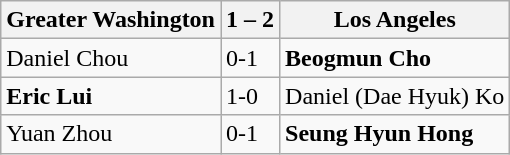<table class="wikitable">
<tr>
<th>Greater Washington</th>
<th>1 – 2</th>
<th>Los Angeles</th>
</tr>
<tr>
<td>Daniel Chou</td>
<td>0-1</td>
<td><strong>Beogmun Cho</strong></td>
</tr>
<tr>
<td><strong>Eric Lui</strong></td>
<td>1-0</td>
<td>Daniel (Dae Hyuk) Ko</td>
</tr>
<tr>
<td>Yuan Zhou</td>
<td>0-1</td>
<td><strong>Seung Hyun Hong</strong></td>
</tr>
</table>
